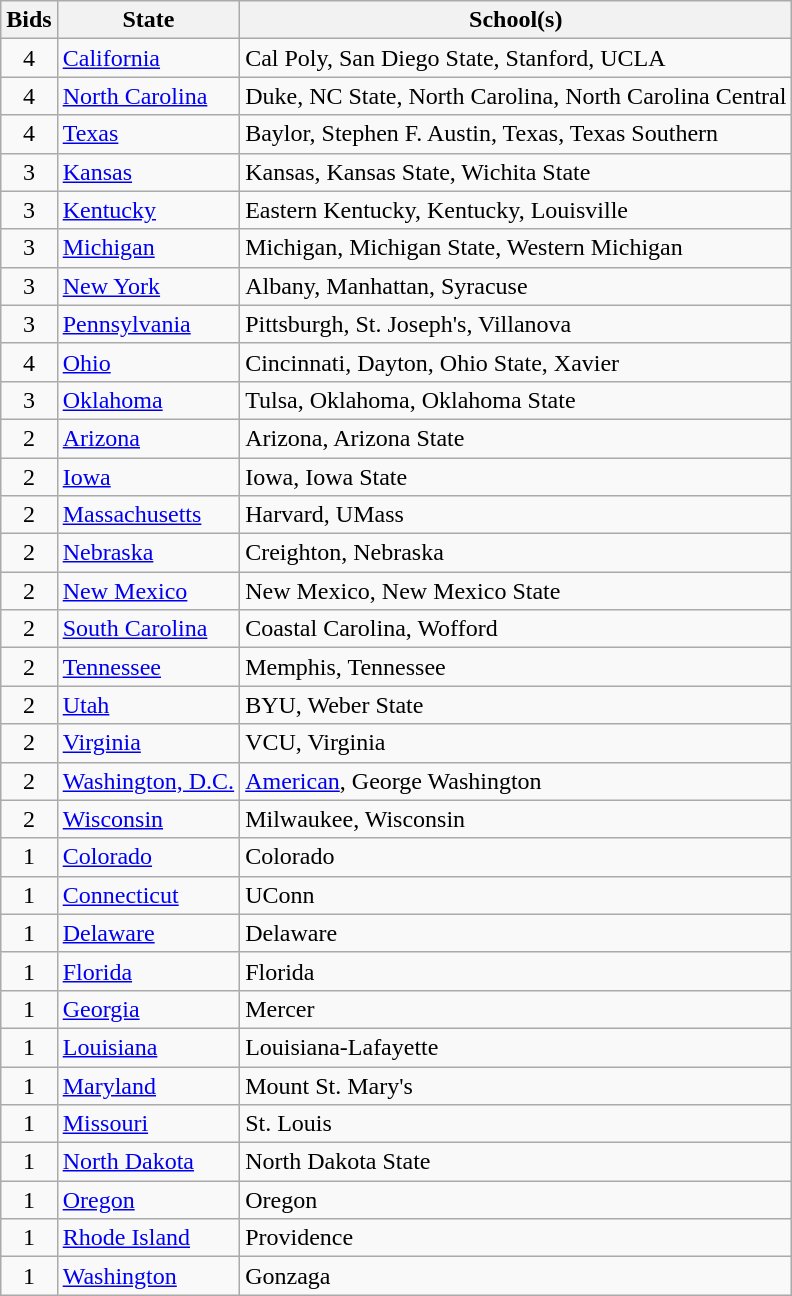<table class="wikitable sortable">
<tr>
<th>Bids</th>
<th>State</th>
<th>School(s)</th>
</tr>
<tr>
<td align="center">4</td>
<td><a href='#'>California</a></td>
<td>Cal Poly, San Diego State, Stanford, UCLA</td>
</tr>
<tr>
<td align="center">4</td>
<td><a href='#'>North Carolina</a></td>
<td>Duke, NC State, North Carolina, North Carolina Central</td>
</tr>
<tr>
<td align="center">4</td>
<td><a href='#'>Texas</a></td>
<td>Baylor, Stephen F. Austin, Texas, Texas Southern</td>
</tr>
<tr>
<td align="center">3</td>
<td><a href='#'>Kansas</a></td>
<td>Kansas, Kansas State, Wichita State</td>
</tr>
<tr>
<td align="center">3</td>
<td><a href='#'>Kentucky</a></td>
<td>Eastern Kentucky, Kentucky,  Louisville</td>
</tr>
<tr>
<td align="center">3</td>
<td><a href='#'>Michigan</a></td>
<td>Michigan, Michigan State, Western Michigan</td>
</tr>
<tr>
<td align="center">3</td>
<td><a href='#'>New York</a></td>
<td>Albany, Manhattan, Syracuse</td>
</tr>
<tr>
<td align="center">3</td>
<td><a href='#'>Pennsylvania</a></td>
<td>Pittsburgh, St. Joseph's, Villanova</td>
</tr>
<tr>
<td align="center">4</td>
<td><a href='#'>Ohio</a></td>
<td>Cincinnati, Dayton, Ohio State, Xavier</td>
</tr>
<tr>
<td align="center">3</td>
<td><a href='#'>Oklahoma</a></td>
<td>Tulsa, Oklahoma, Oklahoma State</td>
</tr>
<tr>
<td align="center">2</td>
<td><a href='#'>Arizona</a></td>
<td>Arizona, Arizona State</td>
</tr>
<tr>
<td align="center">2</td>
<td><a href='#'>Iowa</a></td>
<td>Iowa, Iowa State</td>
</tr>
<tr>
<td align="center">2</td>
<td><a href='#'>Massachusetts</a></td>
<td>Harvard, UMass</td>
</tr>
<tr>
<td align="center">2</td>
<td><a href='#'>Nebraska</a></td>
<td>Creighton, Nebraska</td>
</tr>
<tr>
<td align="center">2</td>
<td><a href='#'>New Mexico</a></td>
<td>New Mexico, New Mexico State</td>
</tr>
<tr>
<td align="center">2</td>
<td><a href='#'>South Carolina</a></td>
<td>Coastal Carolina, Wofford</td>
</tr>
<tr>
<td align="center">2</td>
<td><a href='#'>Tennessee</a></td>
<td>Memphis, Tennessee</td>
</tr>
<tr>
<td align="center">2</td>
<td><a href='#'>Utah</a></td>
<td>BYU, Weber State</td>
</tr>
<tr>
<td align="center">2</td>
<td><a href='#'>Virginia</a></td>
<td>VCU, Virginia</td>
</tr>
<tr>
<td align="center">2</td>
<td><a href='#'>Washington, D.C.</a></td>
<td align="left"><a href='#'>American</a>, George Washington</td>
</tr>
<tr>
<td align="center">2</td>
<td><a href='#'>Wisconsin</a></td>
<td>Milwaukee, Wisconsin</td>
</tr>
<tr>
<td align="center">1</td>
<td><a href='#'>Colorado</a></td>
<td>Colorado</td>
</tr>
<tr>
<td align="center">1</td>
<td><a href='#'>Connecticut</a></td>
<td>UConn</td>
</tr>
<tr>
<td align="center">1</td>
<td><a href='#'>Delaware</a></td>
<td>Delaware</td>
</tr>
<tr>
<td align="center">1</td>
<td><a href='#'>Florida</a></td>
<td>Florida</td>
</tr>
<tr>
<td align="center">1</td>
<td><a href='#'>Georgia</a></td>
<td>Mercer</td>
</tr>
<tr>
<td align="center">1</td>
<td><a href='#'>Louisiana</a></td>
<td>Louisiana-Lafayette</td>
</tr>
<tr>
<td align="center">1</td>
<td><a href='#'>Maryland</a></td>
<td>Mount St. Mary's</td>
</tr>
<tr>
<td align="center">1</td>
<td><a href='#'>Missouri</a></td>
<td>St. Louis</td>
</tr>
<tr>
<td align="center">1</td>
<td><a href='#'>North Dakota</a></td>
<td>North Dakota State</td>
</tr>
<tr>
<td align="center">1</td>
<td><a href='#'>Oregon</a></td>
<td>Oregon</td>
</tr>
<tr>
<td align="center">1</td>
<td><a href='#'>Rhode Island</a></td>
<td>Providence</td>
</tr>
<tr>
<td align="center">1</td>
<td><a href='#'>Washington</a></td>
<td>Gonzaga</td>
</tr>
</table>
